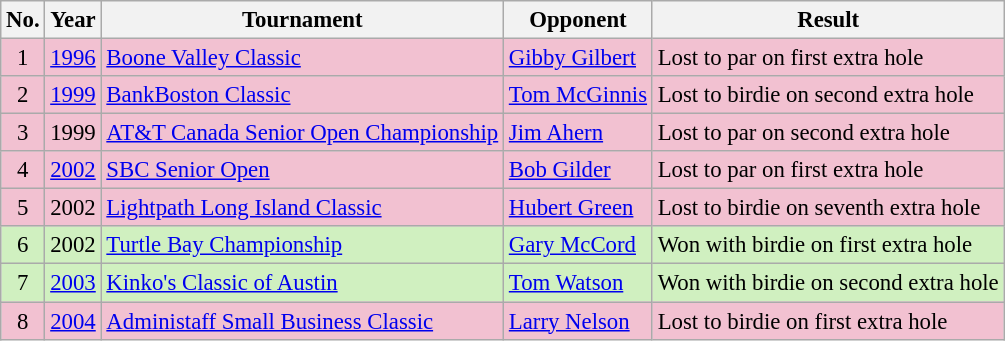<table class="wikitable" style="font-size:95%;">
<tr>
<th>No.</th>
<th>Year</th>
<th>Tournament</th>
<th>Opponent</th>
<th>Result</th>
</tr>
<tr style="background:#F2C1D1;">
<td align=center>1</td>
<td><a href='#'>1996</a></td>
<td><a href='#'>Boone Valley Classic</a></td>
<td> <a href='#'>Gibby Gilbert</a></td>
<td>Lost to par on first extra hole</td>
</tr>
<tr style="background:#F2C1D1;">
<td align=center>2</td>
<td><a href='#'>1999</a></td>
<td><a href='#'>BankBoston Classic</a></td>
<td> <a href='#'>Tom McGinnis</a></td>
<td>Lost to birdie on second extra hole</td>
</tr>
<tr style="background:#F2C1D1;">
<td align=center>3</td>
<td>1999</td>
<td><a href='#'>AT&T Canada Senior Open Championship</a></td>
<td> <a href='#'>Jim Ahern</a></td>
<td>Lost to par on second extra hole</td>
</tr>
<tr style="background:#F2C1D1;">
<td align=center>4</td>
<td><a href='#'>2002</a></td>
<td><a href='#'>SBC Senior Open</a></td>
<td> <a href='#'>Bob Gilder</a></td>
<td>Lost to par on first extra hole</td>
</tr>
<tr style="background:#F2C1D1;">
<td align=center>5</td>
<td>2002</td>
<td><a href='#'>Lightpath Long Island Classic</a></td>
<td> <a href='#'>Hubert Green</a></td>
<td>Lost to birdie on seventh extra hole</td>
</tr>
<tr style="background:#D0F0C0;">
<td align=center>6</td>
<td>2002</td>
<td><a href='#'>Turtle Bay Championship</a></td>
<td> <a href='#'>Gary McCord</a></td>
<td>Won with birdie on first extra hole</td>
</tr>
<tr style="background:#D0F0C0;">
<td align=center>7</td>
<td><a href='#'>2003</a></td>
<td><a href='#'>Kinko's Classic of Austin</a></td>
<td> <a href='#'>Tom Watson</a></td>
<td>Won with birdie on second extra hole</td>
</tr>
<tr style="background:#F2C1D1;">
<td align=center>8</td>
<td><a href='#'>2004</a></td>
<td><a href='#'>Administaff Small Business Classic</a></td>
<td> <a href='#'>Larry Nelson</a></td>
<td>Lost to birdie on first extra hole</td>
</tr>
</table>
